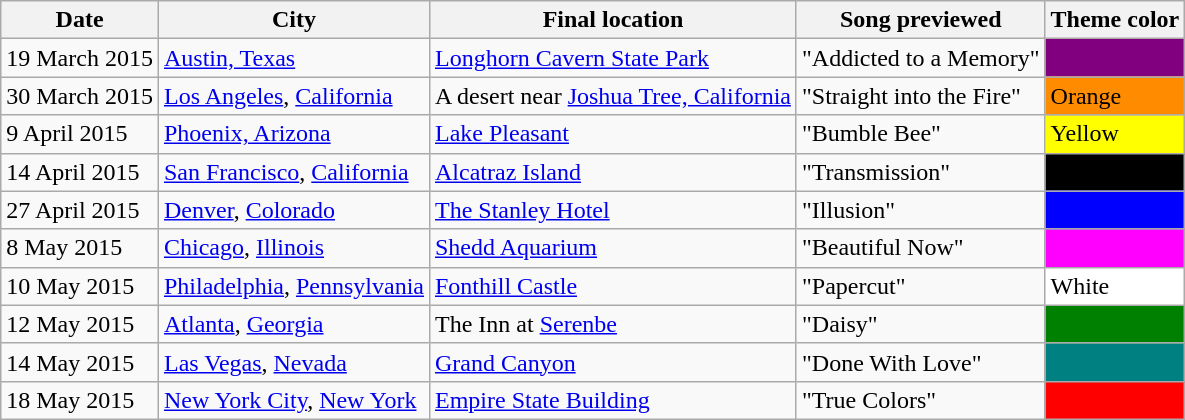<table class="wikitable">
<tr>
<th>Date</th>
<th>City</th>
<th>Final location</th>
<th>Song previewed</th>
<th>Theme color</th>
</tr>
<tr>
<td>19 March 2015</td>
<td><a href='#'>Austin, Texas</a></td>
<td><a href='#'>Longhorn Cavern State Park</a></td>
<td>"Addicted to a Memory"</td>
<td bgcolor=Purple></td>
</tr>
<tr>
<td>30 March 2015</td>
<td><a href='#'>Los Angeles</a>, <a href='#'>California</a></td>
<td>A desert near <a href='#'>Joshua Tree, California</a></td>
<td>"Straight into the Fire"</td>
<td bgcolor=DarkOrange>Orange</td>
</tr>
<tr>
<td>9 April 2015</td>
<td><a href='#'>Phoenix, Arizona</a></td>
<td><a href='#'>Lake Pleasant</a></td>
<td>"Bumble Bee"</td>
<td bgcolor=Yellow>Yellow</td>
</tr>
<tr>
<td>14 April 2015</td>
<td><a href='#'>San Francisco</a>, <a href='#'>California</a></td>
<td><a href='#'>Alcatraz Island</a></td>
<td>"Transmission"</td>
<td bgcolor=Black></td>
</tr>
<tr>
<td>27 April 2015</td>
<td><a href='#'>Denver</a>, <a href='#'>Colorado</a></td>
<td><a href='#'>The Stanley Hotel</a></td>
<td>"Illusion"</td>
<td bgcolor=Blue></td>
</tr>
<tr>
<td>8 May 2015</td>
<td><a href='#'>Chicago</a>, <a href='#'>Illinois</a></td>
<td><a href='#'>Shedd Aquarium</a></td>
<td>"Beautiful Now"</td>
<td bgcolor=Magenta></td>
</tr>
<tr>
<td>10 May 2015</td>
<td><a href='#'>Philadelphia</a>, <a href='#'>Pennsylvania</a></td>
<td><a href='#'>Fonthill Castle</a></td>
<td>"Papercut"</td>
<td bgcolor=White>White</td>
</tr>
<tr>
<td>12 May 2015</td>
<td><a href='#'>Atlanta</a>, <a href='#'>Georgia</a></td>
<td>The Inn at <a href='#'>Serenbe</a></td>
<td>"Daisy"</td>
<td bgcolor=Green></td>
</tr>
<tr>
<td>14 May 2015</td>
<td><a href='#'>Las Vegas</a>, <a href='#'>Nevada</a></td>
<td><a href='#'>Grand Canyon</a></td>
<td>"Done With Love"</td>
<td bgcolor=Teal></td>
</tr>
<tr>
<td>18 May 2015</td>
<td><a href='#'>New York City</a>, <a href='#'>New York</a></td>
<td><a href='#'>Empire State Building</a></td>
<td>"True Colors"</td>
<td bgcolor=Red></td>
</tr>
</table>
